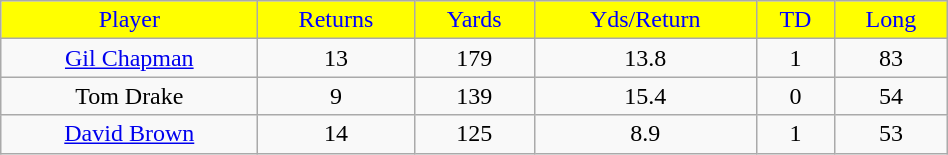<table class="wikitable" width="50%">
<tr align="center"  style="background:yellow;color:blue;">
<td>Player</td>
<td>Returns</td>
<td>Yards</td>
<td>Yds/Return</td>
<td>TD</td>
<td>Long</td>
</tr>
<tr align="center" bgcolor="">
<td><a href='#'>Gil Chapman</a></td>
<td>13</td>
<td>179</td>
<td>13.8</td>
<td>1</td>
<td>83</td>
</tr>
<tr align="center" bgcolor="">
<td>Tom Drake</td>
<td>9</td>
<td>139</td>
<td>15.4</td>
<td>0</td>
<td>54</td>
</tr>
<tr align="center" bgcolor="">
<td><a href='#'>David Brown</a></td>
<td>14</td>
<td>125</td>
<td>8.9</td>
<td>1</td>
<td>53</td>
</tr>
</table>
